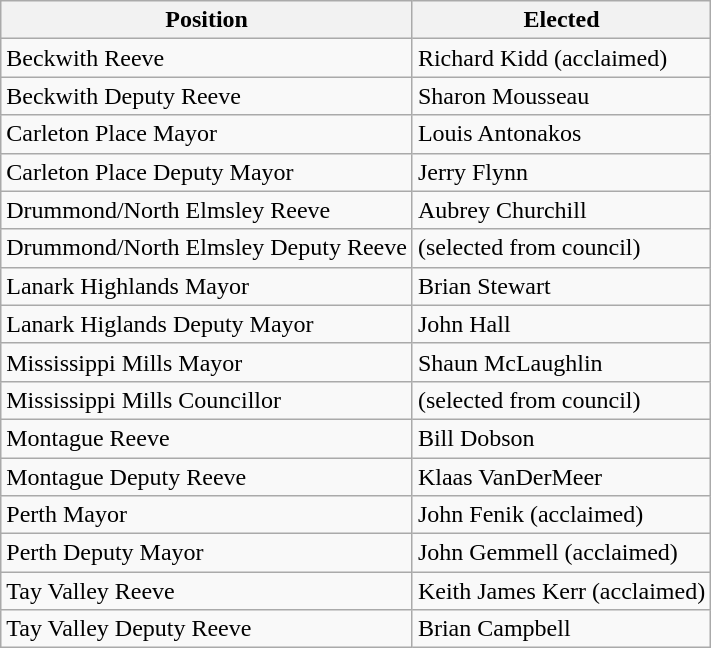<table class="wikitable">
<tr>
<th>Position</th>
<th>Elected</th>
</tr>
<tr>
<td>Beckwith Reeve</td>
<td>Richard Kidd (acclaimed)</td>
</tr>
<tr>
<td>Beckwith Deputy Reeve</td>
<td>Sharon Mousseau</td>
</tr>
<tr>
<td>Carleton Place Mayor</td>
<td>Louis Antonakos</td>
</tr>
<tr>
<td>Carleton Place Deputy Mayor</td>
<td>Jerry Flynn</td>
</tr>
<tr>
<td>Drummond/North Elmsley Reeve</td>
<td>Aubrey Churchill</td>
</tr>
<tr>
<td>Drummond/North Elmsley Deputy Reeve</td>
<td>(selected from council)</td>
</tr>
<tr>
<td>Lanark Highlands Mayor</td>
<td>Brian Stewart</td>
</tr>
<tr>
<td>Lanark Higlands Deputy Mayor</td>
<td>John Hall</td>
</tr>
<tr>
<td>Mississippi Mills Mayor</td>
<td>Shaun McLaughlin</td>
</tr>
<tr>
<td>Mississippi Mills Councillor</td>
<td>(selected from council)</td>
</tr>
<tr>
<td>Montague Reeve</td>
<td>Bill Dobson</td>
</tr>
<tr>
<td>Montague Deputy Reeve</td>
<td>Klaas VanDerMeer</td>
</tr>
<tr>
<td>Perth Mayor</td>
<td>John Fenik (acclaimed)</td>
</tr>
<tr>
<td>Perth Deputy Mayor</td>
<td>John Gemmell (acclaimed)</td>
</tr>
<tr>
<td>Tay Valley Reeve</td>
<td>Keith James Kerr (acclaimed)</td>
</tr>
<tr>
<td>Tay Valley Deputy Reeve</td>
<td>Brian Campbell</td>
</tr>
</table>
